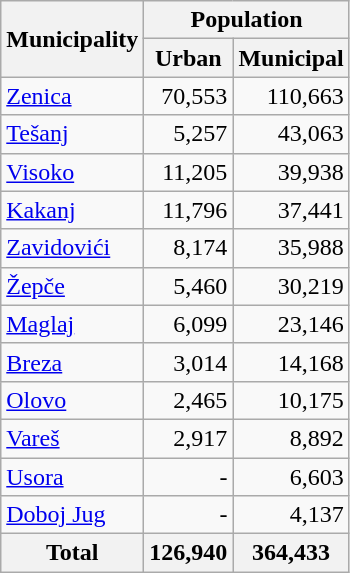<table class="wikitable" style="text-align:center;" style="font-size: 85%">
<tr>
<th rowspan="2">Municipality</th>
<th colspan="2">Population</th>
</tr>
<tr>
<th>Urban</th>
<th>Municipal</th>
</tr>
<tr>
<td align="left"><a href='#'>Zenica</a></td>
<td align="right">70,553</td>
<td align="right">110,663</td>
</tr>
<tr>
<td align="left"><a href='#'>Tešanj</a></td>
<td align="right">5,257</td>
<td align="right">43,063</td>
</tr>
<tr>
<td align="left"><a href='#'>Visoko</a></td>
<td align="right">11,205</td>
<td align="right">39,938</td>
</tr>
<tr>
<td align="left"><a href='#'>Kakanj</a></td>
<td align="right">11,796</td>
<td align="right">37,441</td>
</tr>
<tr>
<td align="left"><a href='#'>Zavidovići</a></td>
<td align="right">8,174</td>
<td align="right">35,988</td>
</tr>
<tr>
<td align="left"><a href='#'>Žepče</a></td>
<td align="right">5,460</td>
<td align="right">30,219</td>
</tr>
<tr>
<td align="left"><a href='#'>Maglaj</a></td>
<td align="right">6,099</td>
<td align="right">23,146</td>
</tr>
<tr>
<td align="left"><a href='#'>Breza</a></td>
<td align="right">3,014</td>
<td align="right">14,168</td>
</tr>
<tr>
<td align="left"><a href='#'>Olovo</a></td>
<td align="right">2,465</td>
<td align="right">10,175</td>
</tr>
<tr>
<td align="left"><a href='#'>Vareš</a></td>
<td align="right">2,917</td>
<td align="right">8,892</td>
</tr>
<tr>
<td align="left"><a href='#'>Usora</a></td>
<td align="right">-</td>
<td align="right">6,603</td>
</tr>
<tr>
<td align="left"><a href='#'>Doboj Jug</a></td>
<td align="right">-</td>
<td align="right">4,137</td>
</tr>
<tr class="sortbottom">
<th>Total</th>
<th>126,940</th>
<th>364,433</th>
</tr>
</table>
